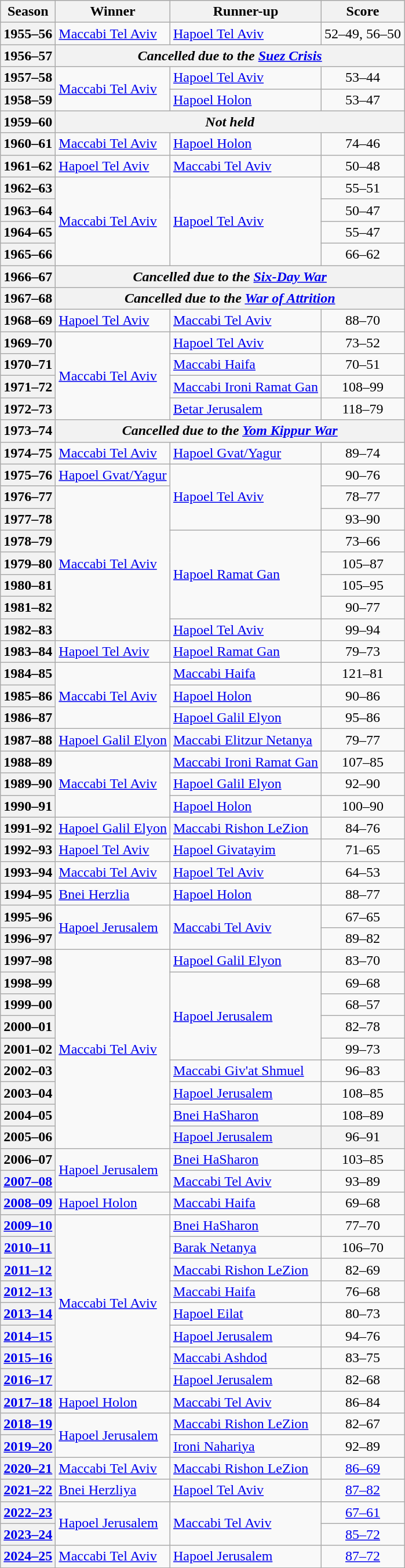<table class="wikitable sortable">
<tr style="background:#cccccc;">
<th align="left">Season</th>
<th align="left">Winner</th>
<th align="left">Runner-up</th>
<th align="center">Score</th>
</tr>
<tr>
<th>1955–56</th>
<td><a href='#'>Maccabi Tel Aviv</a></td>
<td><a href='#'>Hapoel Tel Aviv</a></td>
<td align=center>52–49, 56–50</td>
</tr>
<tr>
<th>1956–57</th>
<th colspan=3><em>Cancelled due to the <a href='#'>Suez Crisis</a></em></th>
</tr>
<tr>
<th>1957–58</th>
<td rowspan=2><a href='#'>Maccabi Tel Aviv</a></td>
<td><a href='#'>Hapoel Tel Aviv</a></td>
<td align=center>53–44</td>
</tr>
<tr>
<th>1958–59</th>
<td><a href='#'>Hapoel Holon</a></td>
<td align=center>53–47</td>
</tr>
<tr>
<th>1959–60</th>
<th colspan=3><em>Not held</em></th>
</tr>
<tr>
<th>1960–61</th>
<td><a href='#'>Maccabi Tel Aviv</a></td>
<td><a href='#'>Hapoel Holon</a></td>
<td align=center>74–46</td>
</tr>
<tr>
<th>1961–62</th>
<td><a href='#'>Hapoel Tel Aviv</a></td>
<td><a href='#'>Maccabi Tel Aviv</a></td>
<td align=center>50–48</td>
</tr>
<tr>
<th>1962–63</th>
<td rowspan=4><a href='#'>Maccabi Tel Aviv</a></td>
<td rowspan=4><a href='#'>Hapoel Tel Aviv</a></td>
<td align=center>55–51</td>
</tr>
<tr>
<th>1963–64</th>
<td align=center>50–47</td>
</tr>
<tr>
<th>1964–65</th>
<td align=center>55–47</td>
</tr>
<tr>
<th>1965–66</th>
<td align=center>66–62</td>
</tr>
<tr>
<th>1966–67</th>
<th colspan=3><em>Cancelled due to the <a href='#'>Six-Day War</a></em></th>
</tr>
<tr>
<th>1967–68</th>
<th colspan=3><em>Cancelled due to the <a href='#'>War of Attrition</a></em></th>
</tr>
<tr>
<th>1968–69</th>
<td><a href='#'>Hapoel Tel Aviv</a></td>
<td><a href='#'>Maccabi Tel Aviv</a></td>
<td align=center>88–70</td>
</tr>
<tr>
<th>1969–70</th>
<td rowspan=4><a href='#'>Maccabi Tel Aviv</a></td>
<td><a href='#'>Hapoel Tel Aviv</a></td>
<td align=center>73–52</td>
</tr>
<tr>
<th>1970–71</th>
<td><a href='#'>Maccabi Haifa</a></td>
<td align=center>70–51</td>
</tr>
<tr>
<th>1971–72</th>
<td><a href='#'>Maccabi Ironi Ramat Gan</a></td>
<td align=center>108–99</td>
</tr>
<tr>
<th>1972–73</th>
<td><a href='#'>Betar Jerusalem</a></td>
<td align=center>118–79</td>
</tr>
<tr>
<th>1973–74</th>
<th colspan=3><em>Cancelled due to the <a href='#'>Yom Kippur War</a></em></th>
</tr>
<tr>
<th>1974–75</th>
<td><a href='#'>Maccabi Tel Aviv</a></td>
<td><a href='#'>Hapoel Gvat/Yagur</a></td>
<td align=center>89–74</td>
</tr>
<tr>
<th>1975–76</th>
<td><a href='#'>Hapoel Gvat/Yagur</a></td>
<td rowspan=3><a href='#'>Hapoel Tel Aviv</a></td>
<td align=center>90–76</td>
</tr>
<tr>
<th>1976–77</th>
<td rowspan=7><a href='#'>Maccabi Tel Aviv</a></td>
<td align=center>78–77</td>
</tr>
<tr>
<th>1977–78</th>
<td align=center>93–90</td>
</tr>
<tr>
<th>1978–79</th>
<td rowspan=4><a href='#'>Hapoel Ramat Gan</a></td>
<td align=center>73–66</td>
</tr>
<tr>
<th>1979–80</th>
<td align=center>105–87</td>
</tr>
<tr>
<th>1980–81</th>
<td align=center>105–95</td>
</tr>
<tr>
<th>1981–82</th>
<td align=center>90–77</td>
</tr>
<tr>
<th>1982–83</th>
<td><a href='#'>Hapoel Tel Aviv</a></td>
<td align=center>99–94</td>
</tr>
<tr>
<th>1983–84</th>
<td><a href='#'>Hapoel Tel Aviv</a></td>
<td><a href='#'>Hapoel Ramat Gan</a></td>
<td align=center>79–73</td>
</tr>
<tr>
<th>1984–85</th>
<td rowspan=3><a href='#'>Maccabi Tel Aviv</a></td>
<td><a href='#'>Maccabi Haifa</a></td>
<td align=center>121–81</td>
</tr>
<tr>
<th>1985–86</th>
<td><a href='#'>Hapoel Holon</a></td>
<td align=center>90–86</td>
</tr>
<tr>
<th>1986–87</th>
<td><a href='#'>Hapoel Galil Elyon</a></td>
<td align=center>95–86</td>
</tr>
<tr>
<th>1987–88</th>
<td><a href='#'>Hapoel Galil Elyon</a></td>
<td><a href='#'>Maccabi Elitzur Netanya</a></td>
<td align=center>79–77</td>
</tr>
<tr>
<th>1988–89</th>
<td rowspan=3><a href='#'>Maccabi Tel Aviv</a></td>
<td><a href='#'>Maccabi Ironi Ramat Gan</a></td>
<td align=center>107–85</td>
</tr>
<tr>
<th>1989–90</th>
<td><a href='#'>Hapoel Galil Elyon</a></td>
<td align=center>92–90</td>
</tr>
<tr>
<th>1990–91</th>
<td><a href='#'>Hapoel Holon</a></td>
<td align=center>100–90</td>
</tr>
<tr>
<th>1991–92</th>
<td><a href='#'>Hapoel Galil Elyon</a></td>
<td><a href='#'>Maccabi Rishon LeZion</a></td>
<td align=center>84–76</td>
</tr>
<tr>
<th>1992–93</th>
<td><a href='#'>Hapoel Tel Aviv</a></td>
<td><a href='#'>Hapoel Givatayim</a></td>
<td align=center>71–65</td>
</tr>
<tr>
<th>1993–94</th>
<td><a href='#'>Maccabi Tel Aviv</a></td>
<td><a href='#'>Hapoel Tel Aviv</a></td>
<td align=center>64–53</td>
</tr>
<tr>
<th>1994–95</th>
<td><a href='#'>Bnei Herzlia</a></td>
<td><a href='#'>Hapoel Holon</a></td>
<td align=center>88–77</td>
</tr>
<tr>
<th>1995–96</th>
<td rowspan=2><a href='#'>Hapoel Jerusalem</a></td>
<td rowspan=2><a href='#'>Maccabi Tel Aviv</a></td>
<td align=center>67–65</td>
</tr>
<tr>
<th>1996–97</th>
<td align=center>89–82</td>
</tr>
<tr>
<th>1997–98</th>
<td rowspan=9><a href='#'>Maccabi Tel Aviv</a></td>
<td><a href='#'>Hapoel Galil Elyon</a></td>
<td align=center>83–70</td>
</tr>
<tr>
<th>1998–99</th>
<td rowspan=4><a href='#'>Hapoel Jerusalem</a></td>
<td align=center>69–68</td>
</tr>
<tr>
<th>1999–00</th>
<td align=center>68–57</td>
</tr>
<tr>
<th>2000–01</th>
<td align=center>82–78</td>
</tr>
<tr>
<th>2001–02</th>
<td align=center>99–73</td>
</tr>
<tr>
<th>2002–03</th>
<td><a href='#'>Maccabi Giv'at Shmuel</a></td>
<td align=center>96–83</td>
</tr>
<tr>
<th>2003–04</th>
<td><a href='#'>Hapoel Jerusalem</a></td>
<td align=center>108–85</td>
</tr>
<tr>
<th>2004–05</th>
<td><a href='#'>Bnei HaSharon</a></td>
<td align=center>108–89</td>
</tr>
<tr style="background:#f4f4f4;">
<th>2005–06</th>
<td><a href='#'>Hapoel Jerusalem</a></td>
<td align=center>96–91</td>
</tr>
<tr>
<th>2006–07</th>
<td rowspan=2><a href='#'>Hapoel Jerusalem</a></td>
<td><a href='#'>Bnei HaSharon</a></td>
<td align=center>103–85</td>
</tr>
<tr>
<th><a href='#'>2007–08</a></th>
<td><a href='#'>Maccabi Tel Aviv</a></td>
<td align=center>93–89</td>
</tr>
<tr>
<th><a href='#'>2008–09</a></th>
<td><a href='#'>Hapoel Holon</a></td>
<td><a href='#'>Maccabi Haifa</a></td>
<td align=center>69–68</td>
</tr>
<tr>
<th><a href='#'>2009–10</a></th>
<td rowspan=8><a href='#'>Maccabi Tel Aviv</a></td>
<td><a href='#'>Bnei HaSharon</a></td>
<td align=center>77–70</td>
</tr>
<tr>
<th><a href='#'>2010–11</a></th>
<td><a href='#'>Barak Netanya</a></td>
<td align=center>106–70</td>
</tr>
<tr>
<th><a href='#'>2011–12</a></th>
<td><a href='#'>Maccabi Rishon LeZion</a></td>
<td align=center>82–69</td>
</tr>
<tr>
<th><a href='#'>2012–13</a></th>
<td><a href='#'>Maccabi Haifa</a></td>
<td align=center>76–68</td>
</tr>
<tr>
<th><a href='#'>2013–14</a></th>
<td><a href='#'>Hapoel Eilat</a></td>
<td align=center>80–73</td>
</tr>
<tr>
<th><a href='#'>2014–15</a></th>
<td><a href='#'>Hapoel Jerusalem</a></td>
<td align=center>94–76</td>
</tr>
<tr>
<th><a href='#'>2015–16</a></th>
<td><a href='#'>Maccabi Ashdod</a></td>
<td align=center>83–75</td>
</tr>
<tr>
<th><a href='#'>2016–17</a></th>
<td><a href='#'>Hapoel Jerusalem</a></td>
<td align=center>82–68</td>
</tr>
<tr>
<th><a href='#'>2017–18</a></th>
<td><a href='#'>Hapoel Holon</a></td>
<td><a href='#'>Maccabi Tel Aviv</a></td>
<td align=center>86–84</td>
</tr>
<tr>
<th><a href='#'>2018–19</a></th>
<td rowspan=2><a href='#'>Hapoel Jerusalem</a></td>
<td><a href='#'>Maccabi Rishon LeZion</a></td>
<td align=center>82–67</td>
</tr>
<tr>
<th><a href='#'>2019–20</a></th>
<td><a href='#'>Ironi Nahariya</a></td>
<td align=center>92–89</td>
</tr>
<tr>
<th><a href='#'>2020–21</a></th>
<td><a href='#'>Maccabi Tel Aviv</a></td>
<td><a href='#'>Maccabi Rishon LeZion</a></td>
<td align=center><a href='#'>86–69</a></td>
</tr>
<tr>
<th><a href='#'>2021–22</a></th>
<td><a href='#'>Bnei Herzliya</a></td>
<td><a href='#'>Hapoel Tel Aviv</a></td>
<td align=center><a href='#'>87–82</a></td>
</tr>
<tr>
<th><a href='#'>2022–23</a></th>
<td rowspan=2><a href='#'>Hapoel Jerusalem</a></td>
<td rowspan=2><a href='#'>Maccabi Tel Aviv</a></td>
<td align=center><a href='#'>67–61</a></td>
</tr>
<tr>
<th><a href='#'>2023–24</a></th>
<td align=center><a href='#'>85–72</a></td>
</tr>
<tr>
<th><a href='#'>2024–25</a></th>
<td><a href='#'>Maccabi Tel Aviv</a></td>
<td><a href='#'>Hapoel Jerusalem</a></td>
<td align=center><a href='#'>87–72</a></td>
</tr>
</table>
